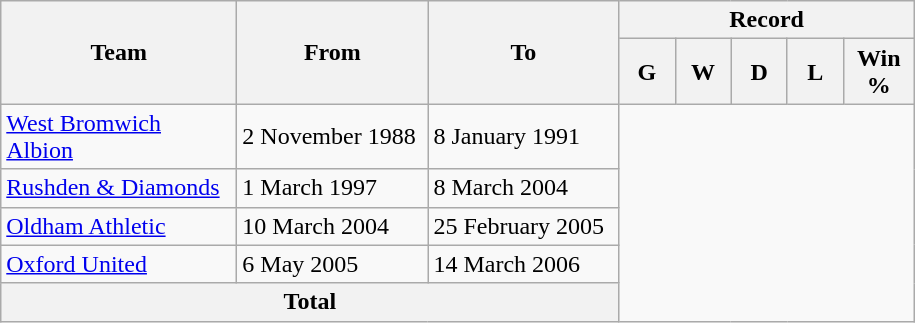<table class="wikitable" style="text-align: center">
<tr>
<th rowspan=2 width=150>Team</th>
<th rowspan=2 width=120>From</th>
<th rowspan=2 width=120>To</th>
<th colspan=5>Record</th>
</tr>
<tr>
<th width=30>G</th>
<th width=30>W</th>
<th width=30>D</th>
<th width=30>L</th>
<th width=40>Win %</th>
</tr>
<tr>
<td align=left><a href='#'>West Bromwich Albion</a></td>
<td align=left>2 November 1988</td>
<td align=left>8 January 1991<br></td>
</tr>
<tr>
<td align=left><a href='#'>Rushden & Diamonds</a></td>
<td align=left>1 March 1997</td>
<td align=left>8 March 2004<br></td>
</tr>
<tr>
<td align=left><a href='#'>Oldham Athletic</a></td>
<td align=left>10 March 2004</td>
<td align=left>25 February 2005<br></td>
</tr>
<tr>
<td align=left><a href='#'>Oxford United</a></td>
<td align=left>6 May 2005</td>
<td align=left>14 March 2006<br></td>
</tr>
<tr>
<th colspan="3">Total<br></th>
</tr>
</table>
